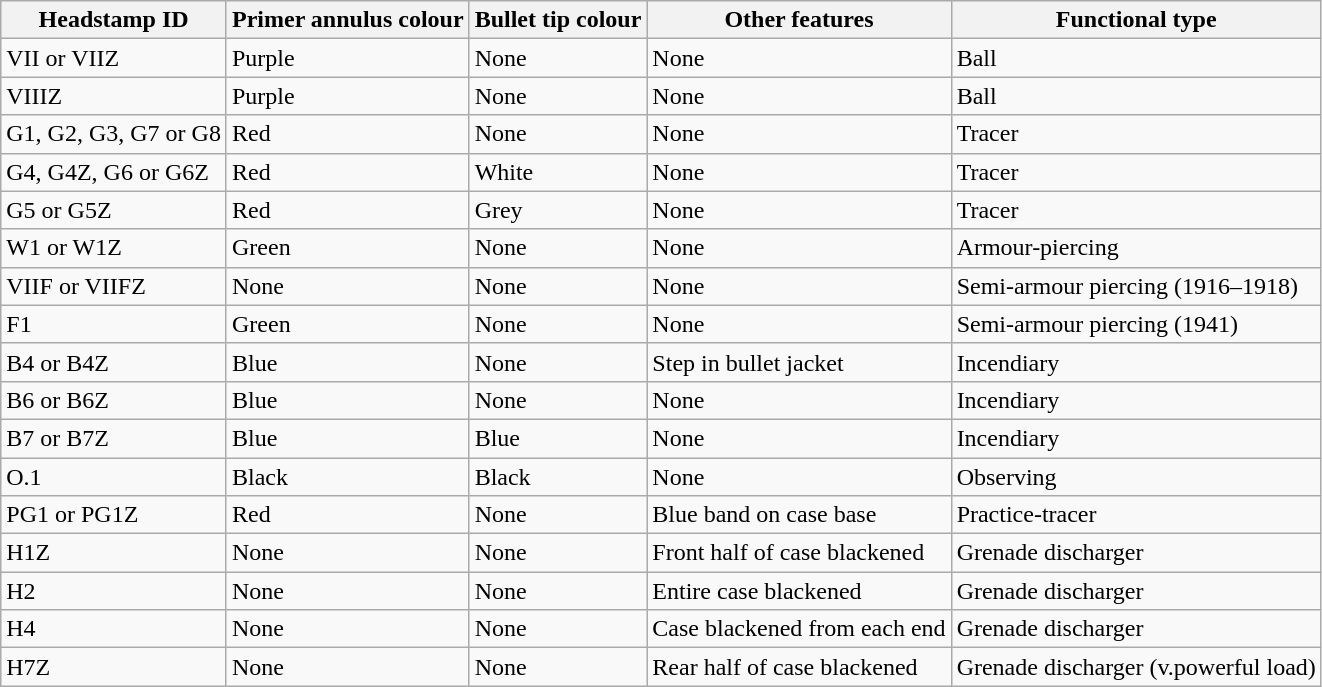<table class="wikitable">
<tr>
<th>Headstamp ID</th>
<th>Primer annulus colour</th>
<th>Bullet tip colour</th>
<th>Other features</th>
<th>Functional type</th>
</tr>
<tr>
<td>VII or VIIZ</td>
<td>Purple</td>
<td>None</td>
<td>None</td>
<td>Ball</td>
</tr>
<tr>
<td>VIIIZ</td>
<td>Purple</td>
<td>None</td>
<td>None</td>
<td>Ball</td>
</tr>
<tr>
<td>G1, G2, G3, G7 or G8</td>
<td>Red</td>
<td>None</td>
<td>None</td>
<td>Tracer</td>
</tr>
<tr>
<td>G4, G4Z, G6 or G6Z</td>
<td>Red</td>
<td>White</td>
<td>None</td>
<td>Tracer</td>
</tr>
<tr>
<td>G5 or G5Z</td>
<td>Red</td>
<td>Grey</td>
<td>None</td>
<td>Tracer</td>
</tr>
<tr>
<td>W1 or W1Z</td>
<td>Green</td>
<td>None</td>
<td>None</td>
<td>Armour-piercing</td>
</tr>
<tr>
<td>VIIF or VIIFZ</td>
<td>None</td>
<td>None</td>
<td>None</td>
<td>Semi-armour piercing (1916–1918)</td>
</tr>
<tr>
<td>F1</td>
<td>Green</td>
<td>None</td>
<td>None</td>
<td>Semi-armour piercing (1941)</td>
</tr>
<tr>
<td>B4 or B4Z</td>
<td>Blue</td>
<td>None</td>
<td>Step in bullet jacket</td>
<td>Incendiary</td>
</tr>
<tr>
<td>B6 or B6Z</td>
<td>Blue</td>
<td>None</td>
<td>None</td>
<td>Incendiary</td>
</tr>
<tr>
<td>B7 or B7Z</td>
<td>Blue</td>
<td>Blue</td>
<td>None</td>
<td>Incendiary</td>
</tr>
<tr>
<td>O.1</td>
<td>Black</td>
<td>Black</td>
<td>None</td>
<td>Observing</td>
</tr>
<tr>
<td>PG1 or PG1Z</td>
<td>Red</td>
<td>None</td>
<td>Blue band on case base</td>
<td>Practice-tracer</td>
</tr>
<tr>
<td>H1Z</td>
<td>None</td>
<td>None</td>
<td>Front half of case blackened</td>
<td>Grenade discharger</td>
</tr>
<tr>
<td>H2</td>
<td>None</td>
<td>None</td>
<td>Entire case blackened</td>
<td>Grenade discharger</td>
</tr>
<tr>
<td>H4</td>
<td>None</td>
<td>None</td>
<td>Case blackened  from each end</td>
<td>Grenade discharger</td>
</tr>
<tr>
<td>H7Z</td>
<td>None</td>
<td>None</td>
<td>Rear half of case blackened</td>
<td>Grenade discharger (v.powerful load)</td>
</tr>
</table>
